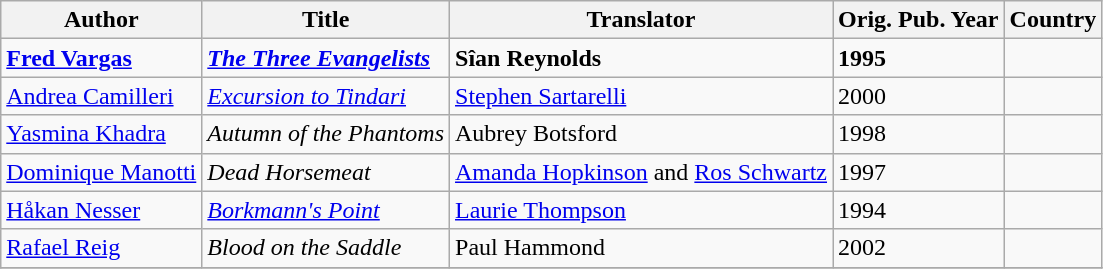<table class="wikitable">
<tr>
<th>Author</th>
<th>Title</th>
<th>Translator</th>
<th>Orig. Pub. Year</th>
<th>Country</th>
</tr>
<tr>
<td><strong><a href='#'>Fred Vargas</a></strong></td>
<td><strong><em><a href='#'>The Three Evangelists</a></em></strong></td>
<td><strong>Sîan Reynolds</strong></td>
<td><strong>1995</strong></td>
<td></td>
</tr>
<tr>
<td><a href='#'>Andrea Camilleri</a></td>
<td><em><a href='#'>Excursion to Tindari</a></em></td>
<td><a href='#'>Stephen Sartarelli</a></td>
<td>2000</td>
<td></td>
</tr>
<tr>
<td><a href='#'>Yasmina Khadra</a></td>
<td><em>Autumn of the Phantoms</em></td>
<td>Aubrey Botsford</td>
<td>1998</td>
<td></td>
</tr>
<tr>
<td><a href='#'>Dominique Manotti</a></td>
<td><em>Dead Horsemeat</em></td>
<td><a href='#'>Amanda Hopkinson</a> and <a href='#'>Ros Schwartz</a></td>
<td>1997</td>
<td></td>
</tr>
<tr>
<td><a href='#'>Håkan Nesser</a></td>
<td><em><a href='#'>Borkmann's Point</a></em></td>
<td><a href='#'>Laurie Thompson</a></td>
<td>1994</td>
<td></td>
</tr>
<tr>
<td><a href='#'>Rafael Reig</a></td>
<td><em>Blood on the Saddle</em></td>
<td>Paul Hammond</td>
<td>2002</td>
<td></td>
</tr>
<tr>
</tr>
</table>
